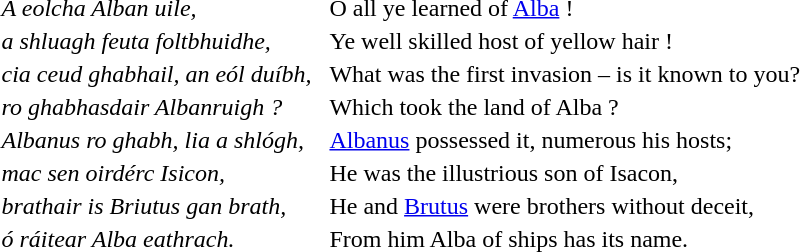<table>
<tr>
<td><em>A eolcha Alban uile,  </em></td>
<td>O all ye learned of <a href='#'>Alba</a> !  </td>
</tr>
<tr>
<td><em>a shluagh feuta foltbhuidhe,  </em></td>
<td>Ye well skilled host of yellow hair !  </td>
</tr>
<tr>
<td><em>cia ceud ghabhail, an eól duíbh,  </em></td>
<td>What was the first invasion – is it known to you?  </td>
</tr>
<tr>
<td><em>ro ghabhasdair Albanruigh ?  </em></td>
<td>Which took the land of Alba ?  </td>
</tr>
<tr>
<td><em>Albanus ro ghabh, lia a shlógh,  </em></td>
<td><a href='#'>Albanus</a> possessed it, numerous his hosts;  </td>
</tr>
<tr>
<td><em>mac sen oirdérc Isicon,  </em></td>
<td>He was the illustrious son of Isacon,  </td>
</tr>
<tr>
<td><em>brathair is Briutus gan brath,  </em></td>
<td>He and <a href='#'>Brutus</a> were brothers without deceit,  </td>
</tr>
<tr>
<td><em>ó ráitear Alba eathrach.  </em></td>
<td>From him Alba of ships has its name.  </td>
</tr>
</table>
